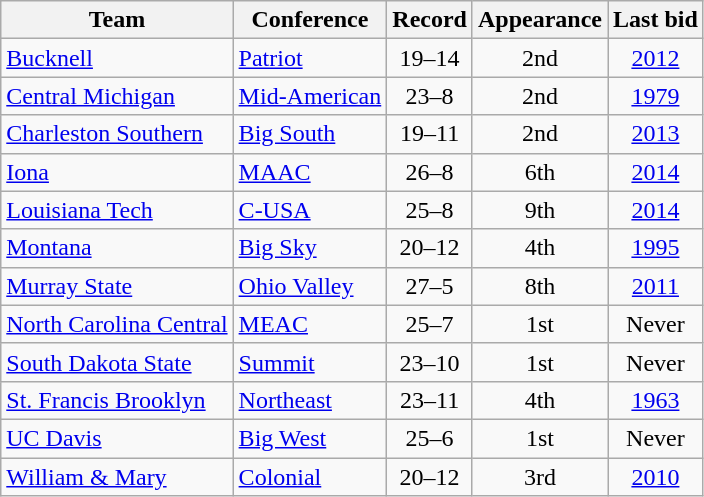<table class="wikitable sortable" style="text-align: center;">
<tr>
<th>Team</th>
<th>Conference</th>
<th>Record</th>
<th data-sort-type="number">Appearance</th>
<th>Last bid</th>
</tr>
<tr>
<td align=left><a href='#'>Bucknell</a></td>
<td align=left><a href='#'>Patriot</a></td>
<td>19–14</td>
<td>2nd</td>
<td><a href='#'>2012</a></td>
</tr>
<tr>
<td align=left><a href='#'>Central Michigan</a></td>
<td align=left><a href='#'>Mid-American</a></td>
<td>23–8</td>
<td>2nd</td>
<td><a href='#'>1979</a></td>
</tr>
<tr>
<td align=left><a href='#'>Charleston Southern</a></td>
<td align=left><a href='#'>Big South</a></td>
<td>19–11</td>
<td>2nd</td>
<td><a href='#'>2013</a></td>
</tr>
<tr>
<td align=left><a href='#'>Iona</a></td>
<td align=left><a href='#'>MAAC</a></td>
<td>26–8</td>
<td>6th</td>
<td><a href='#'>2014</a></td>
</tr>
<tr>
<td align=left><a href='#'>Louisiana Tech</a></td>
<td align=left><a href='#'>C-USA</a></td>
<td>25–8</td>
<td>9th</td>
<td><a href='#'>2014</a></td>
</tr>
<tr>
<td align=left><a href='#'>Montana</a></td>
<td align=left><a href='#'>Big Sky</a></td>
<td>20–12</td>
<td>4th</td>
<td><a href='#'>1995</a></td>
</tr>
<tr>
<td align=left><a href='#'>Murray State</a></td>
<td align=left><a href='#'>Ohio Valley</a></td>
<td>27–5</td>
<td>8th</td>
<td><a href='#'>2011</a></td>
</tr>
<tr>
<td align=left><a href='#'>North Carolina Central</a></td>
<td align=left><a href='#'>MEAC</a></td>
<td>25–7</td>
<td>1st</td>
<td>Never</td>
</tr>
<tr>
<td align=left><a href='#'>South Dakota State</a></td>
<td align=left><a href='#'>Summit</a></td>
<td>23–10</td>
<td>1st</td>
<td>Never</td>
</tr>
<tr>
<td align=left><a href='#'>St. Francis Brooklyn</a></td>
<td align=left><a href='#'>Northeast</a></td>
<td>23–11</td>
<td>4th</td>
<td><a href='#'>1963</a></td>
</tr>
<tr>
<td align=left><a href='#'>UC Davis</a></td>
<td align=left><a href='#'>Big West</a></td>
<td>25–6</td>
<td>1st</td>
<td>Never</td>
</tr>
<tr>
<td align=left><a href='#'>William & Mary</a></td>
<td align=left><a href='#'>Colonial</a></td>
<td>20–12</td>
<td>3rd</td>
<td><a href='#'>2010</a></td>
</tr>
</table>
